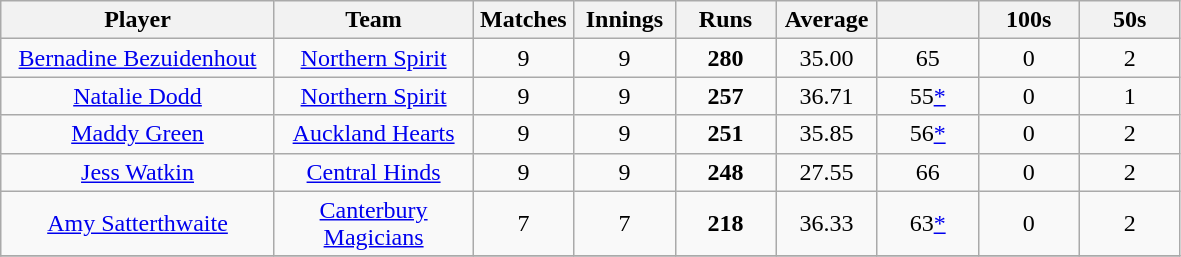<table class="wikitable" style="text-align:center;">
<tr>
<th width=175>Player</th>
<th width=125>Team</th>
<th width=60>Matches</th>
<th width=60>Innings</th>
<th width=60>Runs</th>
<th width=60>Average</th>
<th width=60></th>
<th width=60>100s</th>
<th width=60>50s</th>
</tr>
<tr>
<td><a href='#'>Bernadine Bezuidenhout</a></td>
<td><a href='#'>Northern Spirit</a></td>
<td>9</td>
<td>9</td>
<td><strong>280</strong></td>
<td>35.00</td>
<td>65</td>
<td>0</td>
<td>2</td>
</tr>
<tr>
<td><a href='#'>Natalie Dodd</a></td>
<td><a href='#'>Northern Spirit</a></td>
<td>9</td>
<td>9</td>
<td><strong>257</strong></td>
<td>36.71</td>
<td>55<a href='#'>*</a></td>
<td>0</td>
<td>1</td>
</tr>
<tr>
<td><a href='#'>Maddy Green</a></td>
<td><a href='#'>Auckland Hearts</a></td>
<td>9</td>
<td>9</td>
<td><strong>251</strong></td>
<td>35.85</td>
<td>56<a href='#'>*</a></td>
<td>0</td>
<td>2</td>
</tr>
<tr>
<td><a href='#'>Jess Watkin</a></td>
<td><a href='#'>Central Hinds</a></td>
<td>9</td>
<td>9</td>
<td><strong>248</strong></td>
<td>27.55</td>
<td>66</td>
<td>0</td>
<td>2</td>
</tr>
<tr>
<td><a href='#'>Amy Satterthwaite</a></td>
<td><a href='#'>Canterbury Magicians</a></td>
<td>7</td>
<td>7</td>
<td><strong>218</strong></td>
<td>36.33</td>
<td>63<a href='#'>*</a></td>
<td>0</td>
<td>2</td>
</tr>
<tr>
</tr>
</table>
